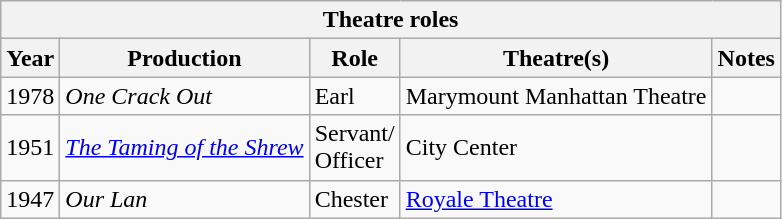<table class="wikitable">
<tr align="center">
<th colspan="5">Theatre roles</th>
</tr>
<tr>
<th>Year</th>
<th>Production</th>
<th>Role</th>
<th>Theatre(s)</th>
<th>Notes</th>
</tr>
<tr>
<td rowspan=1>1978</td>
<td><em>One Crack Out</em></td>
<td>Earl</td>
<td>Marymount Manhattan Theatre</td>
<td></td>
</tr>
<tr>
<td>1951</td>
<td><em><a href='#'>The Taming of the Shrew</a></em></td>
<td>Servant/<br>Officer</td>
<td>City Center</td>
<td></td>
</tr>
<tr>
<td>1947</td>
<td><em>Our Lan<strong></td>
<td>Chester</td>
<td><a href='#'>Royale Theatre</a></td>
<td></td>
</tr>
</table>
